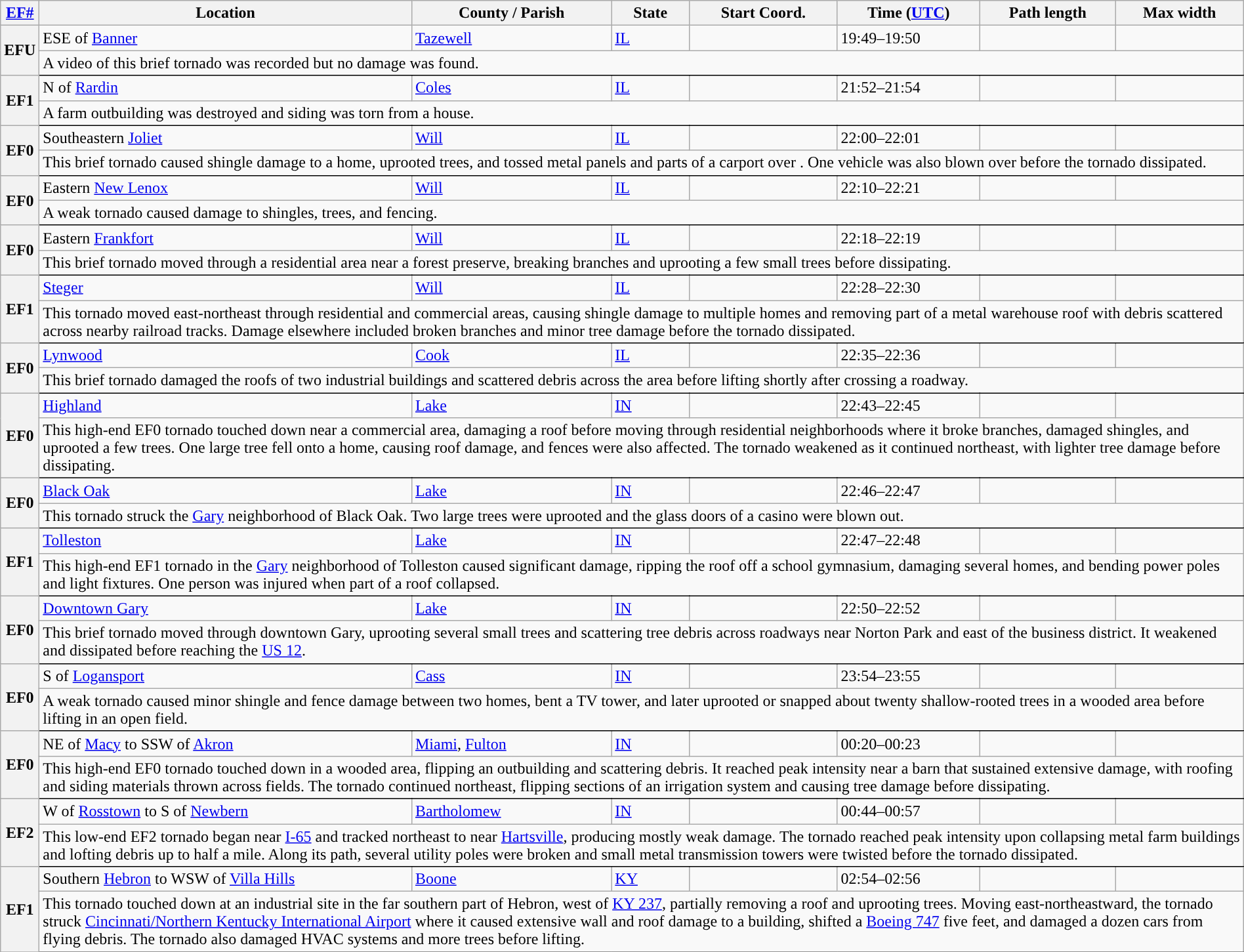<table class="wikitable sortable" style="width:100%;">
<tr>
<th scope="col" width="2%" align="center"><a href='#'>EF#</a></th>
<th scope="col" align="center" class="unsortable">Location</th>
<th scope="col" align="center" class="unsortable">County / Parish</th>
<th scope="col" align="center">State</th>
<th scope="col" align="center">Start Coord.</th>
<th scope="col" align="center">Time (<a href='#'>UTC</a>)</th>
<th scope="col" align="center">Path length</th>
<th scope="col" align="center">Max width</th>
</tr>
<tr>
<th scope="row" rowspan="2" style="background-color:#">EFU</th>
<td>ESE of <a href='#'>Banner</a></td>
<td><a href='#'>Tazewell</a></td>
<td><a href='#'>IL</a></td>
<td></td>
<td>19:49–19:50</td>
<td></td>
<td></td>
</tr>
<tr class="expand-child">
<td colspan="8" style=" border-bottom: 1px solid black;">A video of this brief tornado was recorded but no damage was found.</td>
</tr>
<tr>
<th scope="row" rowspan="2" style="background-color:#">EF1</th>
<td>N of <a href='#'>Rardin</a></td>
<td><a href='#'>Coles</a></td>
<td><a href='#'>IL</a></td>
<td></td>
<td>21:52–21:54</td>
<td></td>
<td></td>
</tr>
<tr class="expand-child">
<td colspan="8" style=" border-bottom: 1px solid black;">A farm outbuilding was destroyed and siding was torn from a house.</td>
</tr>
<tr>
<th scope="row" rowspan="2" style="background-color:#">EF0</th>
<td>Southeastern <a href='#'>Joliet</a></td>
<td><a href='#'>Will</a></td>
<td><a href='#'>IL</a></td>
<td></td>
<td>22:00–22:01</td>
<td></td>
<td></td>
</tr>
<tr class="expand-child">
<td colspan="8" style=" border-bottom: 1px solid black;">This brief tornado caused shingle damage to a home, uprooted trees, and tossed metal panels and parts of a carport over . One vehicle was also blown over before the tornado dissipated.</td>
</tr>
<tr>
<th scope="row" rowspan="2" style="background-color:#">EF0</th>
<td>Eastern <a href='#'>New Lenox</a></td>
<td><a href='#'>Will</a></td>
<td><a href='#'>IL</a></td>
<td></td>
<td>22:10–22:21</td>
<td></td>
<td></td>
</tr>
<tr class="expand-child">
<td colspan="8" style=" border-bottom: 1px solid black;">A weak tornado caused damage to shingles, trees, and fencing.</td>
</tr>
<tr>
<th scope="row" rowspan="2" style="background-color:#">EF0</th>
<td>Eastern <a href='#'>Frankfort</a></td>
<td><a href='#'>Will</a></td>
<td><a href='#'>IL</a></td>
<td></td>
<td>22:18–22:19</td>
<td></td>
<td></td>
</tr>
<tr class="expand-child">
<td colspan="8" style=" border-bottom: 1px solid black;">This brief tornado moved through a residential area near a forest preserve, breaking branches and uprooting a few small trees before dissipating.</td>
</tr>
<tr>
<th scope="row" rowspan="2" style="background-color:#">EF1</th>
<td><a href='#'>Steger</a></td>
<td><a href='#'>Will</a></td>
<td><a href='#'>IL</a></td>
<td></td>
<td>22:28–22:30</td>
<td></td>
<td></td>
</tr>
<tr class="expand-child">
<td colspan="8" style=" border-bottom: 1px solid black;">This tornado moved east-northeast through residential and commercial areas, causing shingle damage to multiple homes and removing part of a metal warehouse roof with debris scattered across nearby railroad tracks. Damage elsewhere included broken branches and minor tree damage before the tornado dissipated.</td>
</tr>
<tr>
<th scope="row" rowspan="2" style="background-color:#">EF0</th>
<td><a href='#'>Lynwood</a></td>
<td><a href='#'>Cook</a></td>
<td><a href='#'>IL</a></td>
<td></td>
<td>22:35–22:36</td>
<td></td>
<td></td>
</tr>
<tr class="expand-child">
<td colspan="8" style=" border-bottom: 1px solid black;">This brief tornado damaged the roofs of two industrial buildings and scattered debris across the area before lifting shortly after crossing a roadway.</td>
</tr>
<tr>
<th scope="row" rowspan="2" style="background-color:#">EF0</th>
<td><a href='#'>Highland</a></td>
<td><a href='#'>Lake</a></td>
<td><a href='#'>IN</a></td>
<td></td>
<td>22:43–22:45</td>
<td></td>
<td></td>
</tr>
<tr class="expand-child">
<td colspan="8" style=" border-bottom: 1px solid black;">This high-end EF0 tornado touched down near a commercial area, damaging a roof before moving through residential neighborhoods where it broke branches, damaged shingles, and uprooted a few trees. One large tree fell onto a home, causing roof damage, and fences were also affected. The tornado weakened as it continued northeast, with lighter tree damage before dissipating.</td>
</tr>
<tr>
<th scope="row" rowspan="2" style="background-color:#">EF0</th>
<td><a href='#'>Black Oak</a></td>
<td><a href='#'>Lake</a></td>
<td><a href='#'>IN</a></td>
<td></td>
<td>22:46–22:47</td>
<td></td>
<td></td>
</tr>
<tr class="expand-child">
<td colspan="8" style=" border-bottom: 1px solid black;">This tornado struck the <a href='#'>Gary</a> neighborhood of Black Oak. Two large trees were uprooted and the glass doors of a casino were blown out.</td>
</tr>
<tr>
<th scope="row" rowspan="2" style="background-color:#">EF1</th>
<td><a href='#'>Tolleston</a></td>
<td><a href='#'>Lake</a></td>
<td><a href='#'>IN</a></td>
<td></td>
<td>22:47–22:48</td>
<td></td>
<td></td>
</tr>
<tr class="expand-child">
<td colspan="8" style=" border-bottom: 1px solid black;">This high-end EF1 tornado in the <a href='#'>Gary</a> neighborhood of Tolleston caused significant damage, ripping the roof off a school gymnasium, damaging several homes, and bending power poles and light fixtures. One person was injured when part of a roof collapsed.</td>
</tr>
<tr>
<th scope="row" rowspan="2" style="background-color:#">EF0</th>
<td><a href='#'>Downtown Gary</a></td>
<td><a href='#'>Lake</a></td>
<td><a href='#'>IN</a></td>
<td></td>
<td>22:50–22:52</td>
<td></td>
<td></td>
</tr>
<tr class="expand-child">
<td colspan="8" style=" border-bottom: 1px solid black;">This brief tornado moved through downtown Gary, uprooting several small trees and scattering tree debris across roadways near Norton Park and east of the business district. It weakened and dissipated before reaching the <a href='#'>US 12</a>.</td>
</tr>
<tr>
<th scope="row" rowspan="2" style="background-color:#">EF0</th>
<td>S of <a href='#'>Logansport</a></td>
<td><a href='#'>Cass</a></td>
<td><a href='#'>IN</a></td>
<td></td>
<td>23:54–23:55</td>
<td></td>
<td></td>
</tr>
<tr class="expand-child">
<td colspan="8" style=" border-bottom: 1px solid black;">A weak tornado caused minor shingle and fence damage between two homes, bent a TV tower, and later uprooted or snapped about twenty shallow-rooted trees in a wooded area before lifting in an open field.</td>
</tr>
<tr>
<th scope="row" rowspan="2" style="background-color:#">EF0</th>
<td>NE of <a href='#'>Macy</a> to SSW of <a href='#'>Akron</a></td>
<td><a href='#'>Miami</a>, <a href='#'>Fulton</a></td>
<td><a href='#'>IN</a></td>
<td></td>
<td>00:20–00:23</td>
<td></td>
<td></td>
</tr>
<tr class="expand-child">
<td colspan="8" style=" border-bottom: 1px solid black;">This high-end EF0 tornado touched down in a wooded area, flipping an outbuilding and scattering debris. It reached peak intensity near a barn that sustained extensive damage, with roofing and siding materials thrown across fields. The tornado continued northeast, flipping sections of an irrigation system and causing tree damage before dissipating.</td>
</tr>
<tr>
<th scope="row" rowspan="2" style="background-color:#">EF2</th>
<td>W of <a href='#'>Rosstown</a> to S of <a href='#'>Newbern</a></td>
<td><a href='#'>Bartholomew</a></td>
<td><a href='#'>IN</a></td>
<td></td>
<td>00:44–00:57</td>
<td></td>
<td></td>
</tr>
<tr class="expand-child">
<td colspan="8" style=" border-bottom: 1px solid black;">This low-end EF2 tornado began near <a href='#'>I-65</a> and tracked northeast to near <a href='#'>Hartsville</a>, producing mostly weak damage. The tornado reached peak intensity upon collapsing metal farm buildings and lofting debris up to half a mile. Along its path, several utility poles were broken and small metal transmission towers were twisted before the tornado dissipated.</td>
</tr>
<tr>
<th scope="row" rowspan="2" style="background-color:#">EF1</th>
<td>Southern <a href='#'>Hebron</a> to WSW of <a href='#'>Villa Hills</a></td>
<td><a href='#'>Boone</a></td>
<td><a href='#'>KY</a></td>
<td></td>
<td>02:54–02:56</td>
<td></td>
<td></td>
</tr>
<tr class="expand-child">
<td colspan="8" style=" border-bottom: 1px solid black;">This tornado touched down at an industrial site in the far southern part of Hebron, west of <a href='#'>KY 237</a>, partially removing a roof and uprooting trees. Moving east-northeastward, the tornado struck <a href='#'>Cincinnati/Northern Kentucky International Airport</a> where it caused extensive wall and roof damage to a building, shifted a <a href='#'>Boeing 747</a> five feet, and damaged a dozen cars from flying debris. The tornado also damaged HVAC systems and more trees before lifting.</td>
</tr>
<tr>
</tr>
</table>
